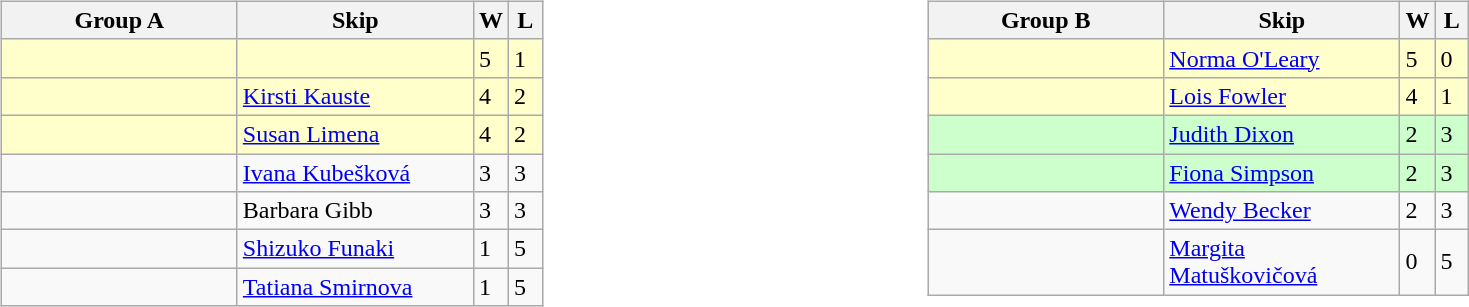<table table>
<tr>
<td valign=top width=10%><br><table class=wikitable>
<tr>
<th width=150>Group A</th>
<th width=150>Skip</th>
<th width=15>W</th>
<th width=15>L</th>
</tr>
<tr bgcolor=#ffffcc>
<td></td>
<td></td>
<td>5</td>
<td>1</td>
</tr>
<tr bgcolor=#ffffcc>
<td></td>
<td><a href='#'>Kirsti Kauste</a></td>
<td>4</td>
<td>2</td>
</tr>
<tr bgcolor=#ffffcc>
<td></td>
<td><a href='#'>Susan Limena</a></td>
<td>4</td>
<td>2</td>
</tr>
<tr>
<td></td>
<td><a href='#'>Ivana Kubešková</a></td>
<td>3</td>
<td>3</td>
</tr>
<tr>
<td></td>
<td>Barbara Gibb</td>
<td>3</td>
<td>3</td>
</tr>
<tr>
<td></td>
<td><a href='#'>Shizuko Funaki</a></td>
<td>1</td>
<td>5</td>
</tr>
<tr>
<td></td>
<td><a href='#'>Tatiana Smirnova</a></td>
<td>1</td>
<td>5</td>
</tr>
</table>
</td>
<td valign=top width=10%><br><table class=wikitable>
<tr>
<th width=150>Group B</th>
<th width=150>Skip</th>
<th width=15>W</th>
<th width=15>L</th>
</tr>
<tr bgcolor=#ffffcc>
<td></td>
<td><a href='#'>Norma O'Leary</a></td>
<td>5</td>
<td>0</td>
</tr>
<tr bgcolor=#ffffcc>
<td></td>
<td><a href='#'>Lois Fowler</a></td>
<td>4</td>
<td>1</td>
</tr>
<tr bgcolor=#ccffcc>
<td></td>
<td><a href='#'>Judith Dixon</a></td>
<td>2</td>
<td>3</td>
</tr>
<tr bgcolor=#ccffcc>
<td></td>
<td><a href='#'>Fiona Simpson</a></td>
<td>2</td>
<td>3</td>
</tr>
<tr>
<td></td>
<td><a href='#'>Wendy Becker</a></td>
<td>2</td>
<td>3</td>
</tr>
<tr>
<td></td>
<td><a href='#'>Margita Matuškovičová</a></td>
<td>0</td>
<td>5</td>
</tr>
</table>
</td>
</tr>
</table>
